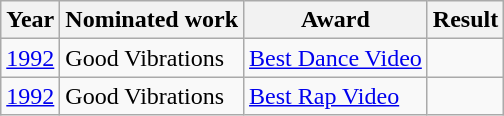<table class="wikitable">
<tr>
<th>Year</th>
<th>Nominated work</th>
<th>Award</th>
<th>Result</th>
</tr>
<tr>
<td align=center><a href='#'>1992</a></td>
<td>Good Vibrations</td>
<td><a href='#'>Best Dance Video</a></td>
<td></td>
</tr>
<tr>
<td align=center><a href='#'>1992</a></td>
<td>Good Vibrations</td>
<td><a href='#'>Best Rap Video</a></td>
<td></td>
</tr>
</table>
